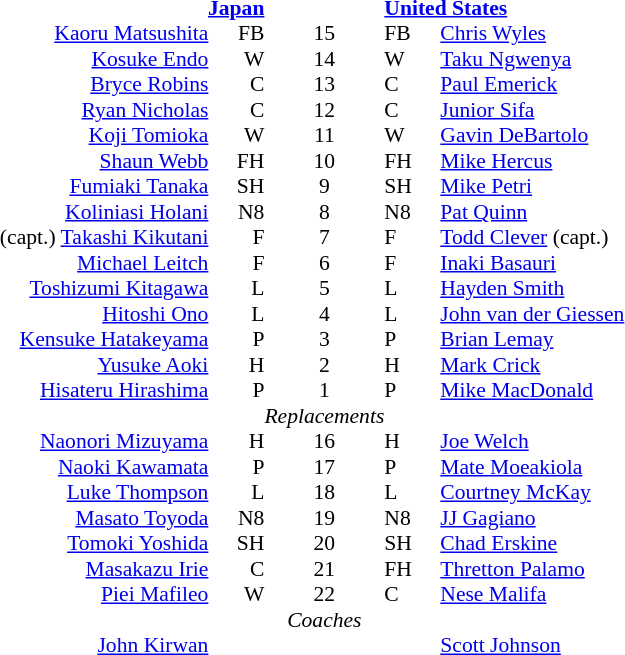<table width="100%" style="font-size: 90%; " cellspacing="0" cellpadding="0" align=center>
<tr>
<td width=41%; text-align=right></td>
<td width=3%; text-align:right></td>
<td width=4%; text-align:center></td>
<td width=3%; text-align:left></td>
<td width=49%; text-align:left></td>
</tr>
<tr>
<td colspan=2; align=right><strong><a href='#'>Japan</a></strong></td>
<td></td>
<td colspan=2;><strong><a href='#'>United States</a></strong></td>
</tr>
<tr>
<td align=right><a href='#'>Kaoru Matsushita</a></td>
<td align=right>FB</td>
<td align=center>15</td>
<td>FB</td>
<td><a href='#'>Chris Wyles</a></td>
</tr>
<tr>
<td align=right><a href='#'>Kosuke Endo</a></td>
<td align=right>W</td>
<td align=center>14</td>
<td>W</td>
<td><a href='#'>Taku Ngwenya</a></td>
</tr>
<tr>
<td align=right> <a href='#'>Bryce Robins</a></td>
<td align=right>C</td>
<td align=center>13</td>
<td>C</td>
<td><a href='#'>Paul Emerick</a> </td>
</tr>
<tr>
<td align=right><a href='#'>Ryan Nicholas</a></td>
<td align=right>C</td>
<td align=center>12</td>
<td>C</td>
<td><a href='#'>Junior Sifa</a></td>
</tr>
<tr>
<td align=right><a href='#'>Koji Tomioka</a></td>
<td align=right>W</td>
<td align=center>11</td>
<td>W</td>
<td><a href='#'>Gavin DeBartolo</a></td>
</tr>
<tr>
<td align=right><a href='#'>Shaun Webb</a></td>
<td align=right>FH</td>
<td align=center>10</td>
<td>FH</td>
<td><a href='#'>Mike Hercus</a></td>
</tr>
<tr>
<td align=right><a href='#'>Fumiaki Tanaka</a></td>
<td align=right>SH</td>
<td align=center>9</td>
<td>SH</td>
<td><a href='#'>Mike Petri</a></td>
</tr>
<tr>
<td align=right><a href='#'>Koliniasi Holani</a></td>
<td align=right>N8</td>
<td align=center>8</td>
<td>N8</td>
<td><a href='#'>Pat Quinn</a></td>
</tr>
<tr>
<td align=right>(capt.) <a href='#'>Takashi Kikutani</a></td>
<td align=right>F</td>
<td align=center>7</td>
<td>F</td>
<td><a href='#'>Todd Clever</a> (capt.)</td>
</tr>
<tr>
<td align=right><a href='#'>Michael Leitch</a></td>
<td align=right>F</td>
<td align=center>6</td>
<td>F</td>
<td><a href='#'>Inaki Basauri</a></td>
</tr>
<tr>
<td align=right><a href='#'>Toshizumi Kitagawa</a></td>
<td align=right>L</td>
<td align=center>5</td>
<td>L</td>
<td><a href='#'>Hayden Smith</a></td>
</tr>
<tr>
<td align=right><a href='#'>Hitoshi Ono</a></td>
<td align=right>L</td>
<td align=center>4</td>
<td>L</td>
<td><a href='#'>John van der Giessen</a></td>
</tr>
<tr>
<td align=right><a href='#'>Kensuke Hatakeyama</a></td>
<td align=right>P</td>
<td align=center>3</td>
<td>P</td>
<td><a href='#'>Brian Lemay</a></td>
</tr>
<tr>
<td align=right> <a href='#'>Yusuke Aoki</a></td>
<td align=right>H</td>
<td align=center>2</td>
<td>H</td>
<td><a href='#'>Mark Crick</a></td>
</tr>
<tr>
<td align=right><a href='#'>Hisateru Hirashima</a></td>
<td align=right>P</td>
<td align=center>1</td>
<td>P</td>
<td><a href='#'>Mike MacDonald</a></td>
</tr>
<tr>
<td></td>
<td></td>
<td align=center><em>Replacements</em></td>
<td></td>
<td></td>
</tr>
<tr>
<td align=right> <a href='#'>Naonori Mizuyama</a></td>
<td align=right>H</td>
<td align=center>16</td>
<td>H</td>
<td><a href='#'>Joe Welch</a> </td>
</tr>
<tr>
<td align=right> <a href='#'>Naoki Kawamata</a></td>
<td align=right>P</td>
<td align=center>17</td>
<td>P</td>
<td><a href='#'>Mate Moeakiola</a> </td>
</tr>
<tr>
<td align=right> <a href='#'>Luke Thompson</a></td>
<td align=right>L</td>
<td align=center>18</td>
<td>L</td>
<td><a href='#'>Courtney McKay</a> </td>
</tr>
<tr>
<td align=right> <a href='#'>Masato Toyoda</a></td>
<td align=right>N8</td>
<td align=center>19</td>
<td>N8</td>
<td><a href='#'>JJ Gagiano</a> </td>
</tr>
<tr>
<td align=right> <a href='#'>Tomoki Yoshida</a></td>
<td align=right>SH</td>
<td align=center>20</td>
<td>SH</td>
<td><a href='#'>Chad Erskine</a> </td>
</tr>
<tr>
<td align=right> <a href='#'>Masakazu Irie</a></td>
<td align=right>C</td>
<td align=center>21</td>
<td>FH</td>
<td><a href='#'>Thretton Palamo</a> </td>
</tr>
<tr>
<td align=right> <a href='#'>Piei Mafileo</a></td>
<td align=right>W</td>
<td align=center>22</td>
<td>C</td>
<td><a href='#'>Nese Malifa</a> </td>
</tr>
<tr>
<td></td>
<td></td>
<td align=center><em>Coaches</em></td>
<td></td>
<td></td>
</tr>
<tr>
<td align=right><a href='#'>John Kirwan</a> </td>
<td></td>
<td></td>
<td></td>
<td><a href='#'>Scott Johnson</a> </td>
</tr>
</table>
